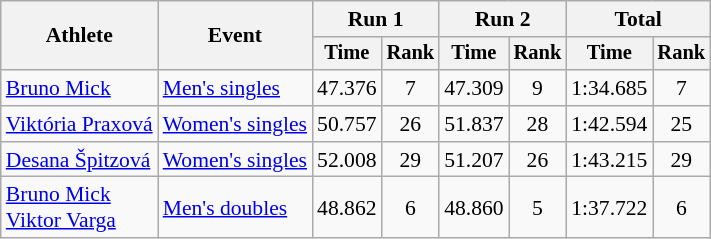<table class="wikitable" style="font-size:90%">
<tr>
<th rowspan="2">Athlete</th>
<th rowspan="2">Event</th>
<th colspan="2">Run 1</th>
<th colspan="2">Run 2</th>
<th colspan="2">Total</th>
</tr>
<tr style="font-size:95%">
<th>Time</th>
<th>Rank</th>
<th>Time</th>
<th>Rank</th>
<th>Time</th>
<th>Rank</th>
</tr>
<tr align=center>
<td align=left><a href='#'>Bruno Mick</a></td>
<td align=left><a href='#'>Men's singles</a></td>
<td>47.376</td>
<td>7</td>
<td>47.309</td>
<td>9</td>
<td>1:34.685</td>
<td>7</td>
</tr>
<tr align=center>
<td align=left><a href='#'>Viktória Praxová</a></td>
<td align=left><a href='#'>Women's singles</a></td>
<td>50.757</td>
<td>26</td>
<td>51.837</td>
<td>28</td>
<td>1:42.594</td>
<td>25</td>
</tr>
<tr align=center>
<td align=left><a href='#'>Desana Špitzová</a></td>
<td align=left><a href='#'>Women's singles</a></td>
<td>52.008</td>
<td>29</td>
<td>51.207</td>
<td>26</td>
<td>1:43.215</td>
<td>29</td>
</tr>
<tr align=center>
<td align=left><a href='#'>Bruno Mick</a><br><a href='#'>Viktor Varga</a></td>
<td align=left><a href='#'>Men's doubles</a></td>
<td>48.862</td>
<td>6</td>
<td>48.860</td>
<td>5</td>
<td>1:37.722</td>
<td>6</td>
</tr>
</table>
